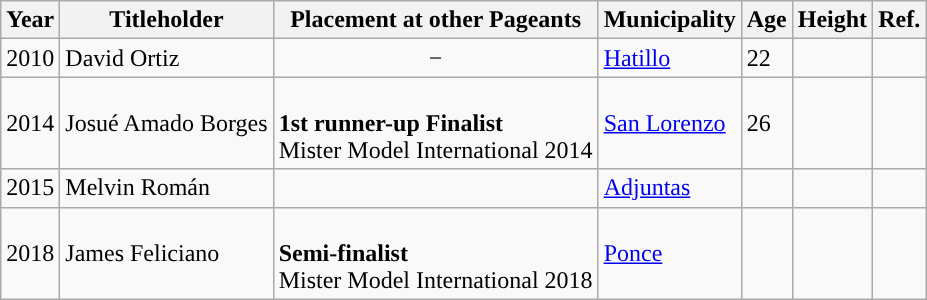<table class="wikitable">
<tr>
<th>Year</th>
<th>Titleholder</th>
<th>Placement at other Pageants</th>
<th>Municipality</th>
<th>Age</th>
<th>Height</th>
<th>Ref.</th>
</tr>
<tr>
<td>2010</td>
<td>David Ortiz</td>
<td style="text-align:center;">−</td>
<td><a href='#'>Hatillo</a></td>
<td>22</td>
<td></td>
<td></td>
</tr>
<tr>
<td>2014</td>
<td>Josué Amado Borges</td>
<td><div><br><strong>1st runner-up Finalist</strong><br>Mister Model International 2014
</div></td>
<td><a href='#'>San Lorenzo</a></td>
<td>26</td>
<td></td>
<td></td>
</tr>
<tr>
<td>2015</td>
<td>Melvin Román</td>
<td></td>
<td><a href='#'>Adjuntas</a></td>
<td></td>
<td></td>
<td></td>
</tr>
<tr>
<td>2018</td>
<td>James Feliciano</td>
<td><div><br><strong>Semi-finalist</strong><br>Mister Model International 2018
</div></td>
<td><a href='#'>Ponce</a></td>
<td></td>
<td></td>
<td></td>
</tr>
</table>
